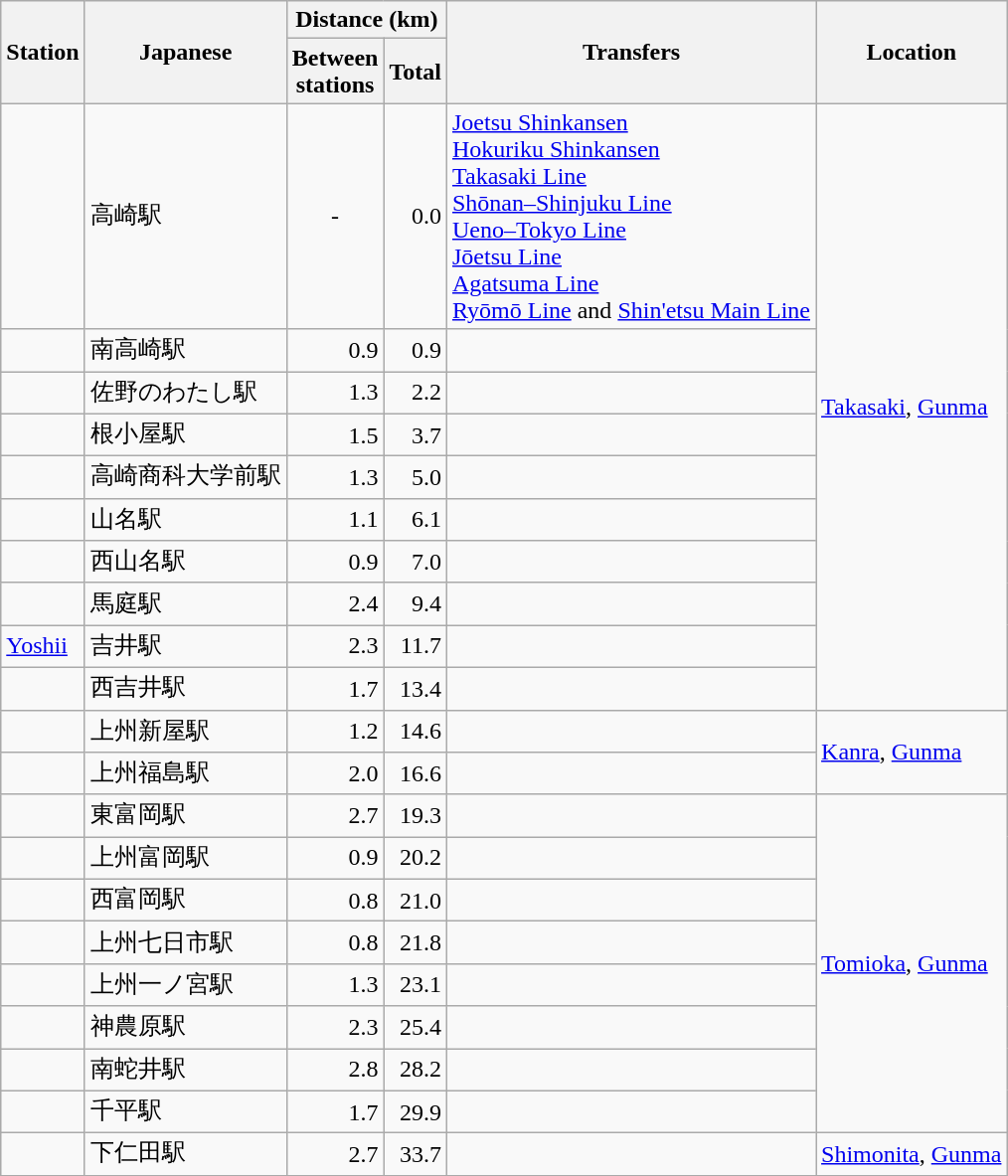<table class="wikitable">
<tr>
<th rowspan="2">Station</th>
<th rowspan="2">Japanese</th>
<th colspan="2">Distance (km)</th>
<th rowspan="2">Transfers</th>
<th rowspan="2">Location</th>
</tr>
<tr>
<th>Between<br>stations</th>
<th>Total</th>
</tr>
<tr>
<td></td>
<td>高崎駅</td>
<td style="text-align:center;">-</td>
<td style="text-align:right;">0.0</td>
<td><a href='#'>Joetsu Shinkansen</a><br><a href='#'>Hokuriku Shinkansen</a><br><a href='#'>Takasaki Line</a><br><a href='#'>Shōnan–Shinjuku Line</a><br><a href='#'>Ueno–Tokyo Line</a><br><a href='#'>Jōetsu Line</a><br><a href='#'>Agatsuma Line</a><br><a href='#'>Ryōmō Line</a> and <a href='#'>Shin'etsu Main Line</a></td>
<td rowspan="10"><a href='#'>Takasaki</a>, <a href='#'>Gunma</a></td>
</tr>
<tr>
<td></td>
<td>南高崎駅</td>
<td style="text-align:right;">0.9</td>
<td style="text-align:right;">0.9</td>
<td> </td>
</tr>
<tr>
<td></td>
<td>佐野のわたし駅</td>
<td style="text-align:right;">1.3</td>
<td style="text-align:right;">2.2</td>
<td> </td>
</tr>
<tr>
<td></td>
<td>根小屋駅</td>
<td style="text-align:right;">1.5</td>
<td style="text-align:right;">3.7</td>
<td> </td>
</tr>
<tr>
<td></td>
<td>高崎商科大学前駅</td>
<td style="text-align:right;">1.3</td>
<td style="text-align:right;">5.0</td>
<td> </td>
</tr>
<tr>
<td></td>
<td>山名駅</td>
<td style="text-align:right;">1.1</td>
<td style="text-align:right;">6.1</td>
<td> </td>
</tr>
<tr>
<td></td>
<td>西山名駅</td>
<td style="text-align:right;">0.9</td>
<td style="text-align:right;">7.0</td>
<td> </td>
</tr>
<tr>
<td></td>
<td>馬庭駅</td>
<td style="text-align:right;">2.4</td>
<td style="text-align:right;">9.4</td>
<td> </td>
</tr>
<tr>
<td><a href='#'>Yoshii</a></td>
<td>吉井駅</td>
<td style="text-align:right;">2.3</td>
<td style="text-align:right;">11.7</td>
<td> </td>
</tr>
<tr>
<td></td>
<td>西吉井駅</td>
<td style="text-align:right;">1.7</td>
<td style="text-align:right;">13.4</td>
<td> </td>
</tr>
<tr>
<td></td>
<td>上州新屋駅</td>
<td style="text-align:right;">1.2</td>
<td style="text-align:right;">14.6</td>
<td> </td>
<td rowspan="2"><a href='#'>Kanra</a>, <a href='#'>Gunma</a></td>
</tr>
<tr>
<td></td>
<td>上州福島駅</td>
<td style="text-align:right;">2.0</td>
<td style="text-align:right;">16.6</td>
<td> </td>
</tr>
<tr>
<td></td>
<td>東富岡駅</td>
<td style="text-align:right;">2.7</td>
<td style="text-align:right;">19.3</td>
<td> </td>
<td rowspan="8"><a href='#'>Tomioka</a>, <a href='#'>Gunma</a></td>
</tr>
<tr>
<td></td>
<td>上州富岡駅</td>
<td style="text-align:right;">0.9</td>
<td style="text-align:right;">20.2</td>
<td> </td>
</tr>
<tr>
<td></td>
<td>西富岡駅</td>
<td style="text-align:right;">0.8</td>
<td style="text-align:right;">21.0</td>
<td> </td>
</tr>
<tr>
<td></td>
<td>上州七日市駅</td>
<td style="text-align:right;">0.8</td>
<td style="text-align:right;">21.8</td>
<td> </td>
</tr>
<tr>
<td></td>
<td>上州一ノ宮駅</td>
<td style="text-align:right;">1.3</td>
<td style="text-align:right;">23.1</td>
<td> </td>
</tr>
<tr>
<td></td>
<td>神農原駅</td>
<td style="text-align:right;">2.3</td>
<td style="text-align:right;">25.4</td>
<td> </td>
</tr>
<tr>
<td></td>
<td>南蛇井駅</td>
<td style="text-align:right;">2.8</td>
<td style="text-align:right;">28.2</td>
<td> </td>
</tr>
<tr>
<td></td>
<td>千平駅</td>
<td style="text-align:right;">1.7</td>
<td style="text-align:right;">29.9</td>
<td> </td>
</tr>
<tr>
<td></td>
<td>下仁田駅</td>
<td style="text-align:right;">2.7</td>
<td style="text-align:right;">33.7</td>
<td> </td>
<td><a href='#'>Shimonita</a>, <a href='#'>Gunma</a></td>
</tr>
<tr>
</tr>
</table>
